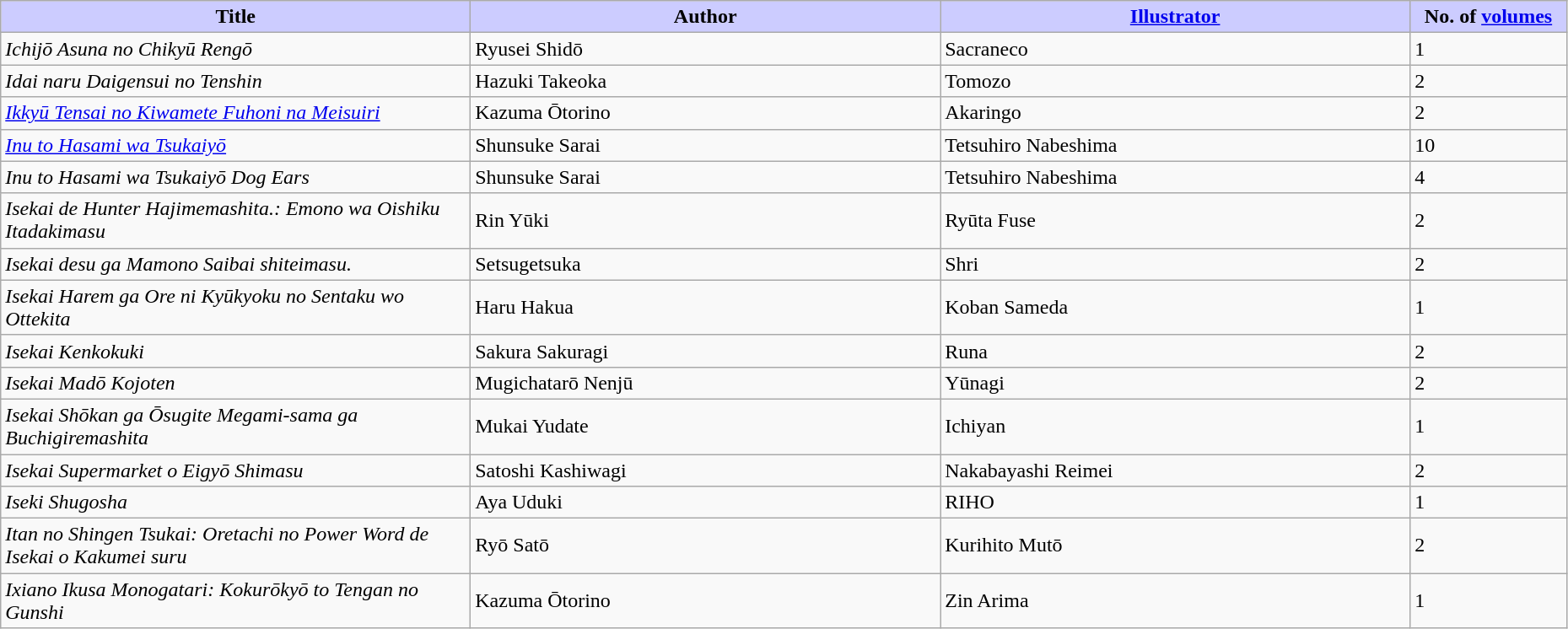<table class="wikitable" style="width: 98%;">
<tr>
<th width=30% style="background:#ccf;">Title</th>
<th width=30% style="background:#ccf;">Author</th>
<th width=30% style="background:#ccf;"><a href='#'>Illustrator</a></th>
<th width=10% style="background:#ccf;">No. of <a href='#'>volumes</a></th>
</tr>
<tr>
<td><em>Ichijō Asuna no Chikyū Rengō</em></td>
<td>Ryusei Shidō</td>
<td>Sacraneco</td>
<td>1</td>
</tr>
<tr>
<td><em>Idai naru Daigensui no Tenshin</em></td>
<td>Hazuki Takeoka</td>
<td>Tomozo</td>
<td>2</td>
</tr>
<tr>
<td><em><a href='#'>Ikkyū Tensai no Kiwamete Fuhoni na Meisuiri</a></em></td>
<td>Kazuma Ōtorino</td>
<td>Akaringo</td>
<td>2</td>
</tr>
<tr>
<td><em><a href='#'>Inu to Hasami wa Tsukaiyō</a></em></td>
<td>Shunsuke Sarai</td>
<td>Tetsuhiro Nabeshima</td>
<td>10</td>
</tr>
<tr>
<td><em>Inu to Hasami wa Tsukaiyō Dog Ears</em></td>
<td>Shunsuke Sarai</td>
<td>Tetsuhiro Nabeshima</td>
<td>4</td>
</tr>
<tr>
<td><em>Isekai de Hunter Hajimemashita.: Emono wa Oishiku Itadakimasu</em></td>
<td>Rin Yūki</td>
<td>Ryūta Fuse</td>
<td>2</td>
</tr>
<tr>
<td><em>Isekai desu ga Mamono Saibai shiteimasu.</em></td>
<td>Setsugetsuka</td>
<td>Shri</td>
<td>2</td>
</tr>
<tr>
<td><em>Isekai Harem ga Ore ni Kyūkyoku no Sentaku wo Ottekita</em></td>
<td>Haru Hakua</td>
<td>Koban Sameda</td>
<td>1</td>
</tr>
<tr>
<td><em>Isekai Kenkokuki</em></td>
<td>Sakura Sakuragi</td>
<td>Runa</td>
<td>2</td>
</tr>
<tr>
<td><em>Isekai Madō Kojoten</em></td>
<td>Mugichatarō Nenjū</td>
<td>Yūnagi</td>
<td>2</td>
</tr>
<tr>
<td><em>Isekai Shōkan ga Ōsugite Megami-sama ga Buchigiremashita</em></td>
<td>Mukai Yudate</td>
<td>Ichiyan</td>
<td>1</td>
</tr>
<tr>
<td><em>Isekai Supermarket o Eigyō Shimasu</em></td>
<td>Satoshi Kashiwagi</td>
<td>Nakabayashi Reimei</td>
<td>2</td>
</tr>
<tr>
<td><em>Iseki Shugosha</em></td>
<td>Aya Uduki</td>
<td>RIHO</td>
<td>1</td>
</tr>
<tr>
<td><em>Itan no Shingen Tsukai: Oretachi no Power Word de Isekai o Kakumei suru</em></td>
<td>Ryō Satō</td>
<td>Kurihito Mutō</td>
<td>2</td>
</tr>
<tr>
<td><em>Ixiano Ikusa Monogatari: Kokurōkyō to Tengan no Gunshi</em></td>
<td>Kazuma Ōtorino</td>
<td>Zin Arima</td>
<td>1</td>
</tr>
</table>
